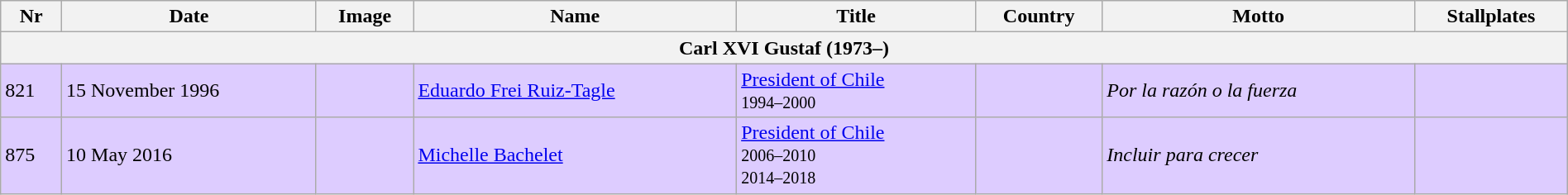<table class="wikitable" width=100%>
<tr>
<th>Nr</th>
<th>Date</th>
<th>Image</th>
<th>Name</th>
<th>Title</th>
<th>Country</th>
<th>Motto</th>
<th>Stallplates</th>
</tr>
<tr>
<th colspan=8>Carl XVI Gustaf (1973–)</th>
</tr>
<tr bgcolor="#DDCCFF">
<td>821</td>
<td>15 November 1996</td>
<td></td>
<td><a href='#'>Eduardo Frei Ruiz-Tagle</a></td>
<td><a href='#'>President of Chile</a><br><small>1994–2000</small></td>
<td></td>
<td><em>Por la razón o la fuerza</em></td>
<td></td>
</tr>
<tr bgcolor="#DDCCFF">
<td>875</td>
<td>10 May 2016</td>
<td></td>
<td><a href='#'>Michelle Bachelet</a></td>
<td><a href='#'>President of Chile</a><br><small>2006–2010<br>2014–2018</small></td>
<td></td>
<td><em>Incluir para crecer</em></td>
<td></td>
</tr>
</table>
